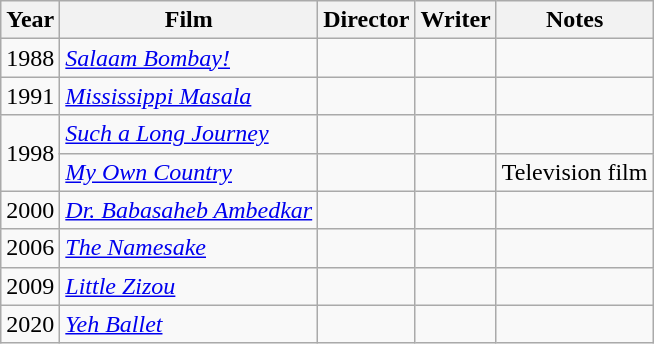<table class="wikitable sortable">
<tr>
<th>Year</th>
<th>Film</th>
<th>Director</th>
<th>Writer</th>
<th>Notes</th>
</tr>
<tr>
<td>1988</td>
<td><em><a href='#'>Salaam Bombay!</a></em></td>
<td></td>
<td></td>
<td></td>
</tr>
<tr>
<td>1991</td>
<td><em><a href='#'>Mississippi Masala</a></em></td>
<td></td>
<td></td>
<td></td>
</tr>
<tr>
<td rowspan="2">1998</td>
<td><em><a href='#'>Such a Long Journey</a></em></td>
<td></td>
<td></td>
<td></td>
</tr>
<tr>
<td><em><a href='#'>My Own Country</a></em></td>
<td></td>
<td></td>
<td>Television film</td>
</tr>
<tr>
<td>2000</td>
<td><em><a href='#'>Dr. Babasaheb Ambedkar</a></em></td>
<td></td>
<td></td>
<td></td>
</tr>
<tr>
<td>2006</td>
<td><em><a href='#'>The Namesake</a></em></td>
<td></td>
<td></td>
<td></td>
</tr>
<tr>
<td>2009</td>
<td><em><a href='#'>Little Zizou</a></em></td>
<td></td>
<td></td>
<td></td>
</tr>
<tr>
<td>2020</td>
<td><em><a href='#'>Yeh Ballet</a></em></td>
<td></td>
<td></td>
<td></td>
</tr>
</table>
